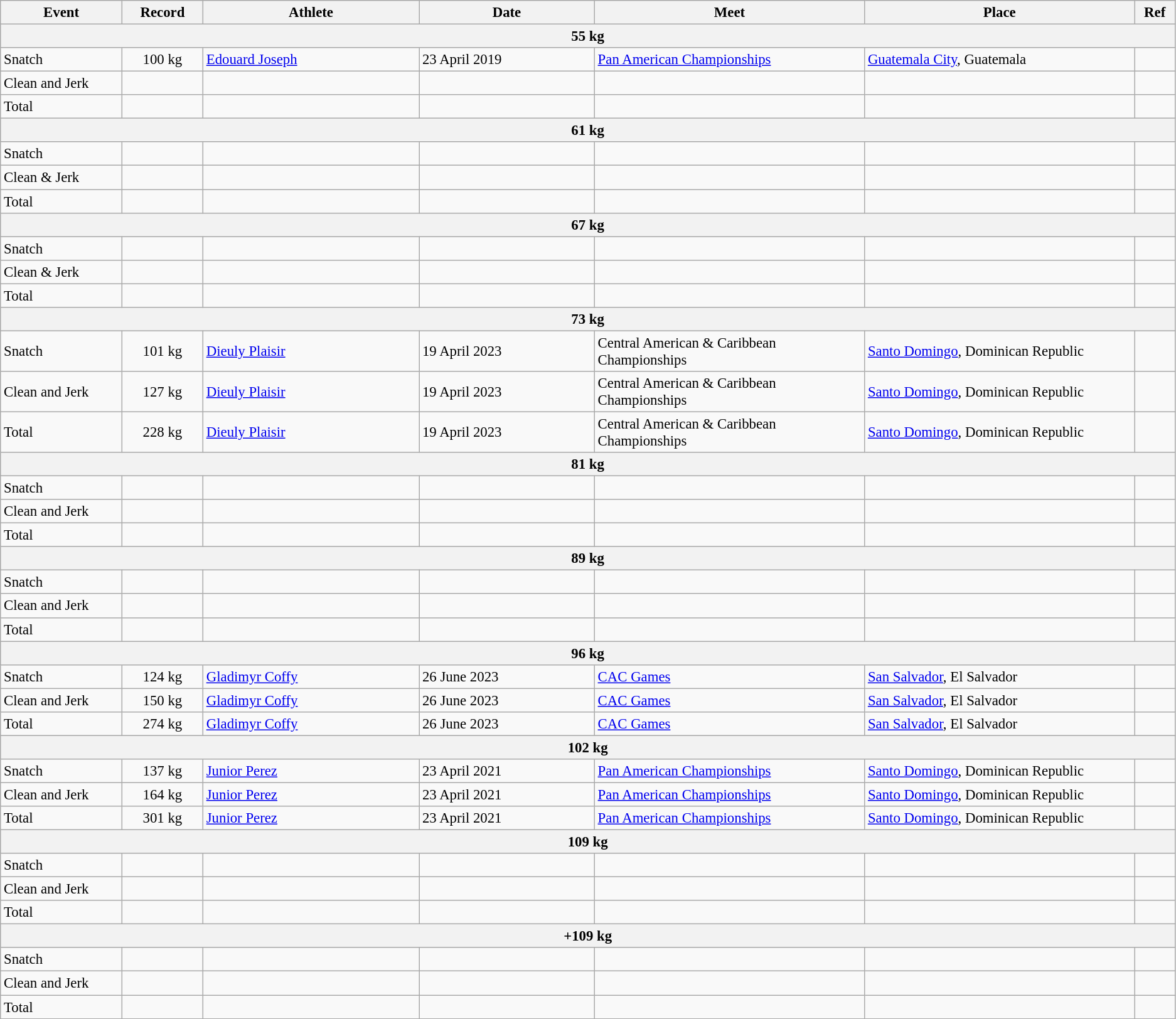<table class="wikitable" style="font-size:95%;">
<tr>
<th width=9%>Event</th>
<th width=6%>Record</th>
<th width=16%>Athlete</th>
<th width=13%>Date</th>
<th width=20%>Meet</th>
<th width=20%>Place</th>
<th width=3%>Ref</th>
</tr>
<tr bgcolor="#DDDDDD">
<th colspan="7">55 kg</th>
</tr>
<tr>
<td>Snatch</td>
<td align="center">100 kg</td>
<td><a href='#'>Edouard Joseph</a></td>
<td>23 April 2019</td>
<td><a href='#'>Pan American Championships</a></td>
<td><a href='#'>Guatemala City</a>, Guatemala</td>
<td></td>
</tr>
<tr>
<td>Clean and Jerk</td>
<td align="center"></td>
<td></td>
<td></td>
<td></td>
<td></td>
<td></td>
</tr>
<tr>
<td>Total</td>
<td align="center"></td>
<td></td>
<td></td>
<td></td>
<td></td>
<td></td>
</tr>
<tr bgcolor="#DDDDDD">
<th colspan="7">61 kg</th>
</tr>
<tr>
<td>Snatch</td>
<td align="center"></td>
<td></td>
<td></td>
<td></td>
<td></td>
<td></td>
</tr>
<tr>
<td>Clean & Jerk</td>
<td align="center"></td>
<td></td>
<td></td>
<td></td>
<td></td>
<td></td>
</tr>
<tr>
<td>Total</td>
<td align="center"></td>
<td></td>
<td></td>
<td></td>
<td></td>
<td></td>
</tr>
<tr bgcolor="#DDDDDD">
<th colspan="7">67 kg</th>
</tr>
<tr>
<td>Snatch</td>
<td align="center"></td>
<td></td>
<td></td>
<td></td>
<td></td>
<td></td>
</tr>
<tr>
<td>Clean & Jerk</td>
<td align="center"></td>
<td></td>
<td></td>
<td></td>
<td></td>
<td></td>
</tr>
<tr>
<td>Total</td>
<td align="center"></td>
<td></td>
<td></td>
<td></td>
<td></td>
<td></td>
</tr>
<tr bgcolor="#DDDDDD">
<th colspan="7">73 kg</th>
</tr>
<tr>
<td>Snatch</td>
<td align="center">101 kg</td>
<td><a href='#'>Dieuly Plaisir</a></td>
<td>19 April 2023</td>
<td>Central American & Caribbean Championships</td>
<td><a href='#'>Santo Domingo</a>, Dominican Republic</td>
<td></td>
</tr>
<tr>
<td>Clean and Jerk</td>
<td align="center">127 kg</td>
<td><a href='#'>Dieuly Plaisir</a></td>
<td>19 April 2023</td>
<td>Central American & Caribbean Championships</td>
<td><a href='#'>Santo Domingo</a>, Dominican Republic</td>
<td></td>
</tr>
<tr>
<td>Total</td>
<td align="center">228 kg</td>
<td><a href='#'>Dieuly Plaisir</a></td>
<td>19 April 2023</td>
<td>Central American & Caribbean Championships</td>
<td><a href='#'>Santo Domingo</a>, Dominican Republic</td>
<td></td>
</tr>
<tr bgcolor="#DDDDDD">
<th colspan="7">81 kg</th>
</tr>
<tr>
<td>Snatch</td>
<td align="center"></td>
<td></td>
<td></td>
<td></td>
<td></td>
<td></td>
</tr>
<tr>
<td>Clean and Jerk</td>
<td align="center"></td>
<td></td>
<td></td>
<td></td>
<td></td>
<td></td>
</tr>
<tr>
<td>Total</td>
<td align="center"></td>
<td></td>
<td></td>
<td></td>
<td></td>
<td></td>
</tr>
<tr bgcolor="#DDDDDD">
<th colspan="7">89 kg</th>
</tr>
<tr>
<td>Snatch</td>
<td align="center"></td>
<td></td>
<td></td>
<td></td>
<td></td>
<td></td>
</tr>
<tr>
<td>Clean and Jerk</td>
<td align="center"></td>
<td></td>
<td></td>
<td></td>
<td></td>
<td></td>
</tr>
<tr>
<td>Total</td>
<td align="center"></td>
<td></td>
<td></td>
<td></td>
<td></td>
<td></td>
</tr>
<tr bgcolor="#DDDDDD">
<th colspan="7">96 kg</th>
</tr>
<tr>
<td>Snatch</td>
<td align="center">124 kg</td>
<td><a href='#'>Gladimyr Coffy</a></td>
<td>26 June 2023</td>
<td><a href='#'>CAC Games</a></td>
<td><a href='#'>San Salvador</a>, El Salvador</td>
<td></td>
</tr>
<tr>
<td>Clean and Jerk</td>
<td align="center">150 kg</td>
<td><a href='#'>Gladimyr Coffy</a></td>
<td>26 June 2023</td>
<td><a href='#'>CAC Games</a></td>
<td><a href='#'>San Salvador</a>, El Salvador</td>
<td></td>
</tr>
<tr>
<td>Total</td>
<td align="center">274 kg</td>
<td><a href='#'>Gladimyr Coffy</a></td>
<td>26 June 2023</td>
<td><a href='#'>CAC Games</a></td>
<td><a href='#'>San Salvador</a>, El Salvador</td>
<td></td>
</tr>
<tr bgcolor="#DDDDDD">
<th colspan="7">102 kg</th>
</tr>
<tr>
<td>Snatch</td>
<td align="center">137 kg</td>
<td><a href='#'>Junior Perez</a></td>
<td>23 April 2021</td>
<td><a href='#'>Pan American Championships</a></td>
<td><a href='#'>Santo Domingo</a>, Dominican Republic</td>
<td></td>
</tr>
<tr>
<td>Clean and Jerk</td>
<td align="center">164 kg</td>
<td><a href='#'>Junior Perez</a></td>
<td>23 April 2021</td>
<td><a href='#'>Pan American Championships</a></td>
<td><a href='#'>Santo Domingo</a>, Dominican Republic</td>
<td></td>
</tr>
<tr>
<td>Total</td>
<td align="center">301 kg</td>
<td><a href='#'>Junior Perez</a></td>
<td>23 April 2021</td>
<td><a href='#'>Pan American Championships</a></td>
<td><a href='#'>Santo Domingo</a>, Dominican Republic</td>
<td></td>
</tr>
<tr bgcolor="#DDDDDD">
<th colspan="7">109 kg</th>
</tr>
<tr>
<td>Snatch</td>
<td align="center"></td>
<td></td>
<td></td>
<td></td>
<td></td>
<td></td>
</tr>
<tr>
<td>Clean and Jerk</td>
<td align="center"></td>
<td></td>
<td></td>
<td></td>
<td></td>
<td></td>
</tr>
<tr>
<td>Total</td>
<td align="center"></td>
<td></td>
<td></td>
<td></td>
<td></td>
<td></td>
</tr>
<tr bgcolor="#DDDDDD">
<th colspan="7">+109 kg</th>
</tr>
<tr>
<td>Snatch</td>
<td align="center"></td>
<td></td>
<td></td>
<td></td>
<td></td>
<td></td>
</tr>
<tr>
<td>Clean and Jerk</td>
<td align="center"></td>
<td></td>
<td></td>
<td></td>
<td></td>
<td></td>
</tr>
<tr>
<td>Total</td>
<td align="center"></td>
<td></td>
<td></td>
<td></td>
<td></td>
<td></td>
</tr>
</table>
